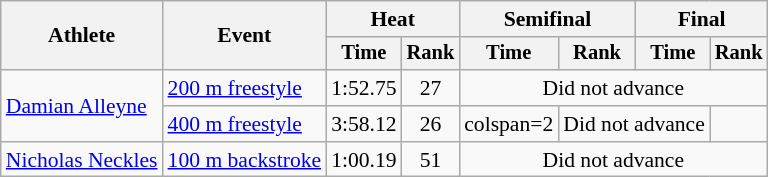<table class=wikitable style="font-size:90%">
<tr>
<th rowspan="2">Athlete</th>
<th rowspan="2">Event</th>
<th colspan="2">Heat</th>
<th colspan="2">Semifinal</th>
<th colspan="2">Final</th>
</tr>
<tr style="font-size:95%">
<th>Time</th>
<th>Rank</th>
<th>Time</th>
<th>Rank</th>
<th>Time</th>
<th>Rank</th>
</tr>
<tr align=center>
<td align=left rowspan=2><a href='#'>Damian Alleyne</a></td>
<td align=left><a href='#'>200 m freestyle</a></td>
<td>1:52.75</td>
<td>27</td>
<td colspan=4>Did not advance</td>
</tr>
<tr align=center>
<td align=left><a href='#'>400 m freestyle</a></td>
<td>3:58.12</td>
<td>26</td>
<td>colspan=2</td>
<td colspan=2>Did not advance</td>
</tr>
<tr align=center>
<td align=left><a href='#'>Nicholas Neckles</a></td>
<td align=left><a href='#'>100 m backstroke</a></td>
<td>1:00.19</td>
<td>51</td>
<td colspan=4>Did not advance</td>
</tr>
</table>
